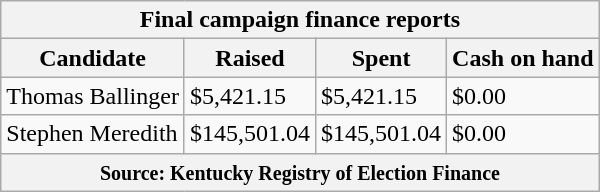<table class="wikitable sortable">
<tr>
<th colspan=4>Final campaign finance reports</th>
</tr>
<tr style="text-align:center;">
<th>Candidate</th>
<th>Raised</th>
<th>Spent</th>
<th>Cash on hand</th>
</tr>
<tr>
<td>Thomas Ballinger</td>
<td>$5,421.15</td>
<td>$5,421.15</td>
<td>$0.00</td>
</tr>
<tr>
<td>Stephen Meredith</td>
<td>$145,501.04</td>
<td>$145,501.04</td>
<td>$0.00</td>
</tr>
<tr>
<th colspan="4"><small>Source: Kentucky Registry of Election Finance</small></th>
</tr>
</table>
